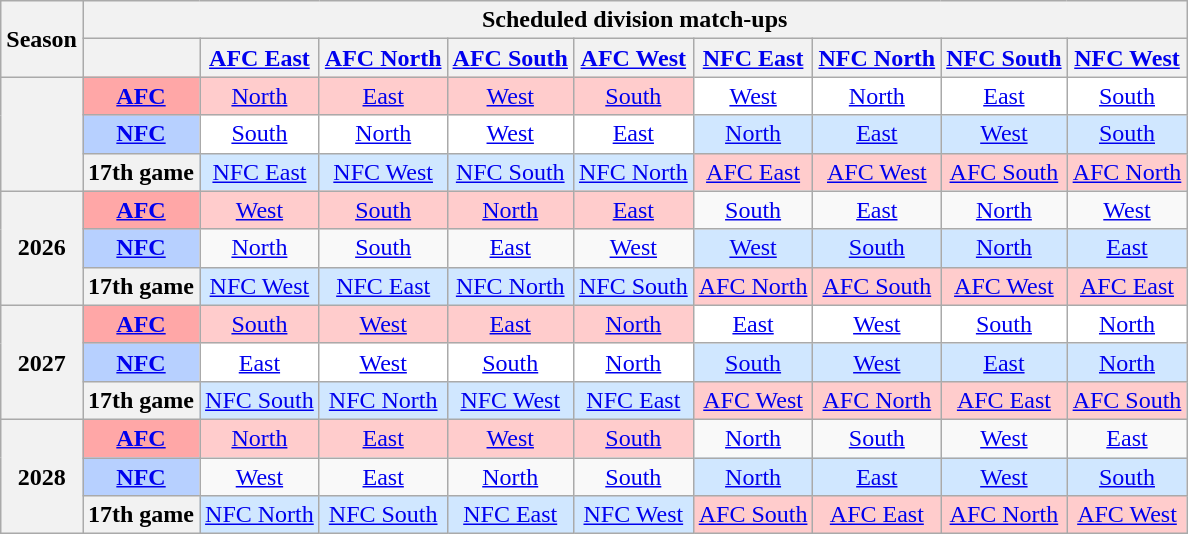<table class="wikitable">
<tr>
<th rowspan="2">Season</th>
<th colspan="9">Scheduled division match-ups</th>
</tr>
<tr>
<th></th>
<th><a href='#'>AFC East</a></th>
<th><a href='#'>AFC North</a></th>
<th><a href='#'>AFC South</a></th>
<th><a href='#'>AFC West</a></th>
<th><a href='#'>NFC East</a></th>
<th><a href='#'>NFC North</a></th>
<th><a href='#'>NFC South</a></th>
<th><a href='#'>NFC West</a></th>
</tr>
<tr>
<th rowspan="3"></th>
<td bgcolor="FFA7A7" align="center"><strong><a href='#'>AFC</a></strong></td>
<td bgcolor="ffcccc" align="center"><a href='#'>North</a></td>
<td bgcolor="ffcccc" align="center"><a href='#'>East</a></td>
<td bgcolor="ffcccc" align="center"><a href='#'>West</a></td>
<td bgcolor="ffcccc" align="center"><a href='#'>South</a></td>
<td bgcolor="ffffff" align="center"><a href='#'>West</a></td>
<td bgcolor="ffffff" align="center"><a href='#'>North</a></td>
<td bgcolor="ffffff" align="center"><a href='#'>East</a></td>
<td bgcolor="ffffff" align="center"><a href='#'>South</a></td>
</tr>
<tr>
<td bgcolor="B7D0FF" align="center"><strong><a href='#'>NFC</a></strong></td>
<td bgcolor="ffffff" align="center"><a href='#'>South</a></td>
<td bgcolor="ffffff" align="center"><a href='#'>North</a></td>
<td bgcolor="ffffff" align="center"><a href='#'>West</a></td>
<td bgcolor="ffffff" align="center"><a href='#'>East</a></td>
<td bgcolor="d0e7ff" align="center"><a href='#'>North</a></td>
<td bgcolor="d0e7ff" align="center"><a href='#'>East</a></td>
<td bgcolor="d0e7ff" align="center"><a href='#'>West</a></td>
<td bgcolor="d0e7ff" align="center"><a href='#'>South</a></td>
</tr>
<tr>
<th>17th game</th>
<td bgcolor="d0e7ff" align="center"><a href='#'>NFC East</a></td>
<td bgcolor="d0e7ff" align="center"><a href='#'>NFC West</a></td>
<td bgcolor="d0e7ff" align="center"><a href='#'>NFC South</a></td>
<td bgcolor="d0e7ff" align="center"><a href='#'>NFC North</a></td>
<td bgcolor="ffcccc" align="center"><a href='#'>AFC East</a></td>
<td bgcolor="ffcccc" align="center"><a href='#'>AFC West</a></td>
<td bgcolor="ffcccc" align="center"><a href='#'>AFC South</a></td>
<td bgcolor="ffcccc" align="center"><a href='#'>AFC North</a></td>
</tr>
<tr>
<th rowspan="3">2026</th>
<td bgcolor="FFA7A7" align="center"><strong><a href='#'>AFC</a></strong></td>
<td bgcolor="ffcccc" align="center"><a href='#'>West</a></td>
<td bgcolor="ffcccc" align="center"><a href='#'>South</a></td>
<td bgcolor="ffcccc" align="center"><a href='#'>North</a></td>
<td bgcolor="ffcccc" align="center"><a href='#'>East</a></td>
<td bgcolor="f9f9f9" align="center"><a href='#'>South</a></td>
<td bgcolor="f9f9f9" align="center"><a href='#'>East</a></td>
<td bgcolor="f9f9f9" align="center"><a href='#'>North</a></td>
<td bgcolor="f9f9f9" align="center"><a href='#'>West</a></td>
</tr>
<tr>
<td bgcolor="B7D0FF" align="center"><strong><a href='#'>NFC</a></strong></td>
<td bgcolor="f9f9f9" align="center"><a href='#'>North</a></td>
<td bgcolor="f9f9f9" align="center"><a href='#'>South</a></td>
<td bgcolor="f9f9f9" align="center"><a href='#'>East</a></td>
<td bgcolor="f9f9f9" align="center"><a href='#'>West</a></td>
<td bgcolor="d0e7ff" align="center"><a href='#'>West</a></td>
<td bgcolor="d0e7ff" align="center"><a href='#'>South</a></td>
<td bgcolor="d0e7ff" align="center"><a href='#'>North</a></td>
<td bgcolor="d0e7ff" align="center"><a href='#'>East</a></td>
</tr>
<tr>
<th>17th game</th>
<td bgcolor="d0e7ff" align="center"><a href='#'>NFC West</a></td>
<td bgcolor="d0e7ff" align="center"><a href='#'>NFC East</a></td>
<td bgcolor="d0e7ff" align="center"><a href='#'>NFC North</a></td>
<td bgcolor="d0e7ff" align="center"><a href='#'>NFC South</a></td>
<td bgcolor="ffcccc" align="center"><a href='#'>AFC North</a></td>
<td bgcolor="ffcccc" align="center"><a href='#'>AFC South</a></td>
<td bgcolor="ffcccc" align="center"><a href='#'>AFC West</a></td>
<td bgcolor="ffcccc" align="center"><a href='#'>AFC East</a></td>
</tr>
<tr>
<th rowspan="3">2027</th>
<td bgcolor="FFA7A7" align="center"><strong><a href='#'>AFC</a></strong></td>
<td bgcolor="ffcccc" align="center"><a href='#'>South</a></td>
<td bgcolor="ffcccc" align="center"><a href='#'>West</a></td>
<td bgcolor="ffcccc" align="center"><a href='#'>East</a></td>
<td bgcolor="ffcccc" align="center"><a href='#'>North</a></td>
<td bgcolor="ffffff" align="center"><a href='#'>East</a></td>
<td bgcolor="ffffff" align="center"><a href='#'>West</a></td>
<td bgcolor="ffffff" align="center"><a href='#'>South</a></td>
<td bgcolor="ffffff" align="center"><a href='#'>North</a></td>
</tr>
<tr>
<td bgcolor="B7D0FF" align="center"><strong><a href='#'>NFC</a></strong></td>
<td bgcolor="ffffff" align="center"><a href='#'>East</a></td>
<td bgcolor="ffffff" align="center"><a href='#'>West</a></td>
<td bgcolor="ffffff" align="center"><a href='#'>South</a></td>
<td bgcolor="ffffff" align="center"><a href='#'>North</a></td>
<td bgcolor="d0e7ff" align="center"><a href='#'>South</a></td>
<td bgcolor="d0e7ff" align="center"><a href='#'>West</a></td>
<td bgcolor="d0e7ff" align="center"><a href='#'>East</a></td>
<td bgcolor="d0e7ff" align="center"><a href='#'>North</a></td>
</tr>
<tr>
<th>17th game</th>
<td bgcolor="d0e7ff" align="center"><a href='#'>NFC South</a></td>
<td bgcolor="d0e7ff" align="center"><a href='#'>NFC North</a></td>
<td bgcolor="d0e7ff" align="center"><a href='#'>NFC West</a></td>
<td bgcolor="d0e7ff" align="center"><a href='#'>NFC East</a></td>
<td bgcolor="ffcccc" align="center"><a href='#'>AFC West</a></td>
<td bgcolor="ffcccc" align="center"><a href='#'>AFC North</a></td>
<td bgcolor="ffcccc" align="center"><a href='#'>AFC East</a></td>
<td bgcolor="ffcccc" align="center"><a href='#'>AFC South</a></td>
</tr>
<tr>
<th rowspan="3">2028</th>
<td bgcolor="FFA7A7" align="center"><strong><a href='#'>AFC</a></strong></td>
<td bgcolor="ffcccc" align="center"><a href='#'>North</a></td>
<td bgcolor="ffcccc" align="center"><a href='#'>East</a></td>
<td bgcolor="ffcccc" align="center"><a href='#'>West</a></td>
<td bgcolor="ffcccc" align="center"><a href='#'>South</a></td>
<td bgcolor="f9f9f9" align="center"><a href='#'>North</a></td>
<td bgcolor="f9f9f9" align="center"><a href='#'>South</a></td>
<td bgcolor="f9f9f9" align="center"><a href='#'>West</a></td>
<td bgcolor="f9f9f9" align="center"><a href='#'>East</a></td>
</tr>
<tr>
<td bgcolor="B7D0FF" align="center"><strong><a href='#'>NFC</a></strong></td>
<td bgcolor="f9f9f9" align="center"><a href='#'>West</a></td>
<td bgcolor="f9f9f9" align="center"><a href='#'>East</a></td>
<td bgcolor="f9f9f9" align="center"><a href='#'>North</a></td>
<td bgcolor="f9f9f9" align="center"><a href='#'>South</a></td>
<td bgcolor="d0e7ff" align="center"><a href='#'>North</a></td>
<td bgcolor="d0e7ff" align="center"><a href='#'>East</a></td>
<td bgcolor="d0e7ff" align="center"><a href='#'>West</a></td>
<td bgcolor="d0e7ff" align="center"><a href='#'>South</a></td>
</tr>
<tr>
<th>17th game</th>
<td bgcolor="d0e7ff" align="center"><a href='#'>NFC North</a></td>
<td bgcolor="d0e7ff" align="center"><a href='#'>NFC South</a></td>
<td bgcolor="d0e7ff" align="center"><a href='#'>NFC East</a></td>
<td bgcolor="d0e7ff" align="center"><a href='#'>NFC West</a></td>
<td bgcolor="ffcccc" align="center"><a href='#'>AFC South</a></td>
<td bgcolor="ffcccc" align="center"><a href='#'>AFC East</a></td>
<td bgcolor="ffcccc" align="center"><a href='#'>AFC North</a></td>
<td bgcolor="ffcccc" align="center"><a href='#'>AFC West</a></td>
</tr>
</table>
